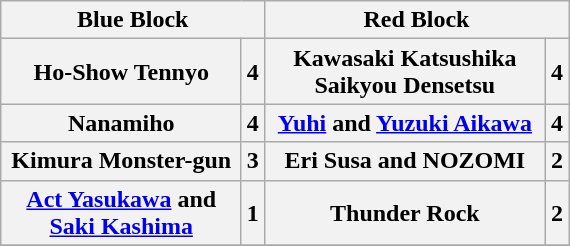<table class="wikitable" style="text-align:center; margin: 1em auto 1em auto" width="30%">
<tr>
<th colspan="2">Blue Block</th>
<th colspan="2">Red Block</th>
</tr>
<tr>
<th>Ho-Show Tennyo<br></th>
<th>4</th>
<th>Kawasaki Katsushika Saikyou Densetsu<br></th>
<th>4</th>
</tr>
<tr>
<th>Nanamiho<br></th>
<th>4</th>
<th><a href='#'>Yuhi</a> and <a href='#'>Yuzuki Aikawa</a></th>
<th>4</th>
</tr>
<tr>
<th>Kimura Monster-gun<br></th>
<th>3</th>
<th>Eri Susa and NOZOMI</th>
<th>2</th>
</tr>
<tr>
<th><a href='#'>Act Yasukawa</a> and <a href='#'>Saki Kashima</a></th>
<th>1</th>
<th>Thunder Rock<br></th>
<th>2</th>
</tr>
<tr>
</tr>
</table>
